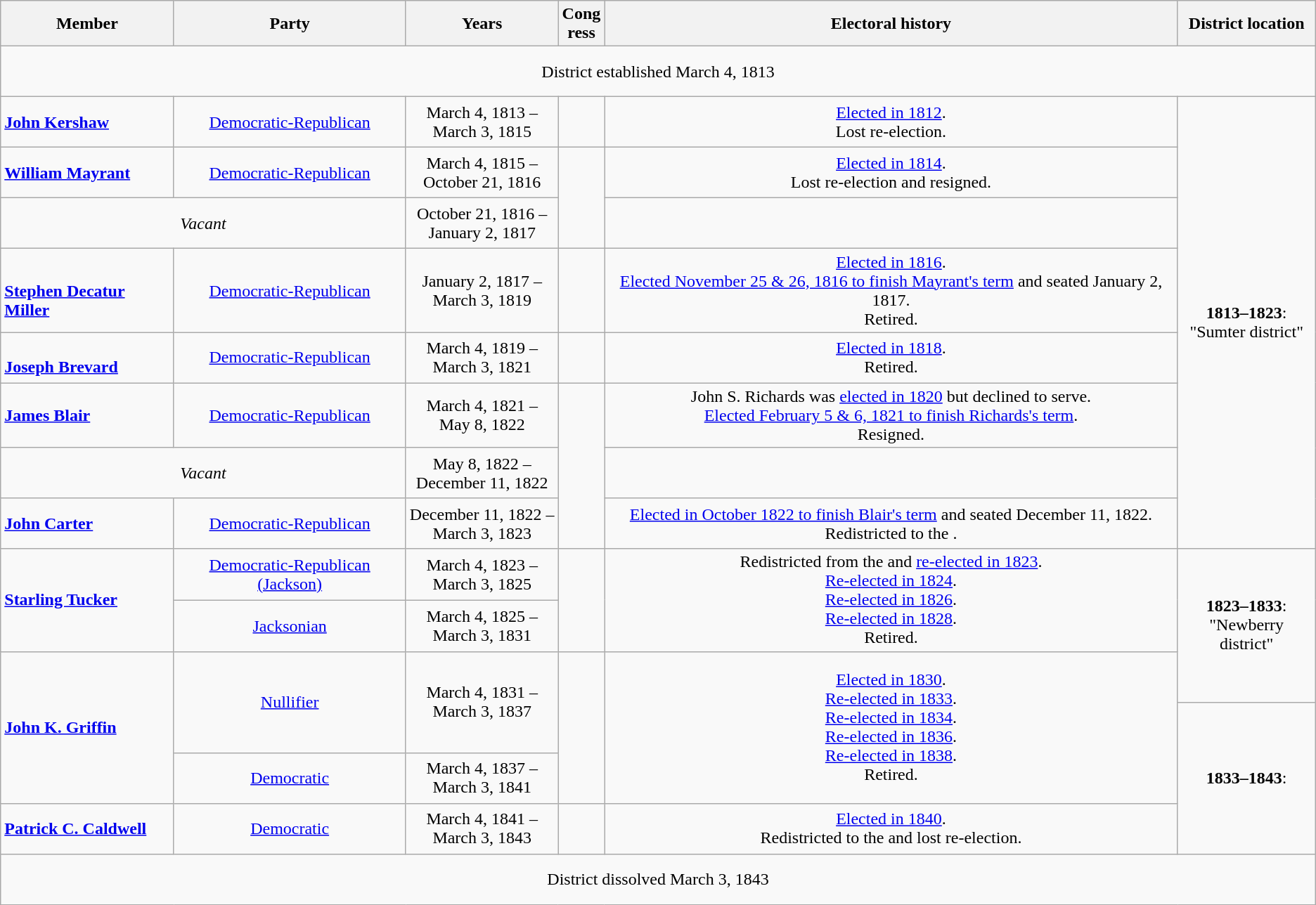<table class="wikitable" style="text-align:center">
<tr>
<th>Member<br></th>
<th>Party</th>
<th>Years</th>
<th>Cong<br>ress</th>
<th>Electoral history</th>
<th>District location</th>
</tr>
<tr style="height:3em">
<td colspan=6>District established March 4, 1813</td>
</tr>
<tr style="height:3em">
<td align=left><strong><a href='#'>John Kershaw</a></strong><br></td>
<td><a href='#'>Democratic-Republican</a></td>
<td nowrap>March 4, 1813 –<br>March 3, 1815</td>
<td></td>
<td><a href='#'>Elected in 1812</a>.<br>Lost re-election.</td>
<td rowspan=8><strong>1813–1823</strong>:<br>"Sumter district"</td>
</tr>
<tr style="height:3em">
<td align=left><strong><a href='#'>William Mayrant</a></strong><br></td>
<td><a href='#'>Democratic-Republican</a></td>
<td nowrap>March 4, 1815 –<br>October 21, 1816</td>
<td rowspan=2></td>
<td><a href='#'>Elected in 1814</a>.<br>Lost re-election and resigned.</td>
</tr>
<tr style="height:3em">
<td colspan=2><em>Vacant</em></td>
<td nowrap>October 21, 1816 –<br>January 2, 1817</td>
</tr>
<tr style="height:3em">
<td align=left><br><strong><a href='#'>Stephen Decatur Miller</a></strong><br></td>
<td><a href='#'>Democratic-Republican</a></td>
<td nowrap>January 2, 1817 –<br>March 3, 1819</td>
<td></td>
<td><a href='#'>Elected in 1816</a>.<br><a href='#'>Elected November 25 & 26, 1816 to finish Mayrant's term</a> and seated January 2, 1817.<br>Retired.</td>
</tr>
<tr style="height:3em">
<td align=left><br><strong><a href='#'>Joseph Brevard</a></strong><br></td>
<td><a href='#'>Democratic-Republican</a></td>
<td nowrap>March 4, 1819 –<br>March 3, 1821</td>
<td></td>
<td><a href='#'>Elected in 1818</a>.<br>Retired.</td>
</tr>
<tr style="height:3em">
<td align=left><strong><a href='#'>James Blair</a></strong><br></td>
<td><a href='#'>Democratic-Republican</a></td>
<td nowrap>March 4, 1821 –<br>May 8, 1822</td>
<td rowspan=3></td>
<td>John S. Richards was <a href='#'>elected in 1820</a> but declined to serve.<br><a href='#'>Elected February 5 & 6, 1821 to finish Richards's term</a>.<br>Resigned.</td>
</tr>
<tr style="height:3em">
<td colspan=2><em>Vacant</em></td>
<td nowrap>May 8, 1822 –<br>December 11, 1822</td>
</tr>
<tr style="height:3em">
<td align=left><strong><a href='#'>John Carter</a></strong><br></td>
<td><a href='#'>Democratic-Republican</a></td>
<td nowrap>December 11, 1822 –<br>March 3, 1823</td>
<td><a href='#'>Elected in October 1822 to finish Blair's term</a> and seated December 11, 1822.<br>Redistricted to the .</td>
</tr>
<tr style="height:3em">
<td rowspan=2 align=left><strong><a href='#'>Starling Tucker</a></strong><br></td>
<td><a href='#'>Democratic-Republican (Jackson)</a></td>
<td nowrap>March 4, 1823 –<br>March 3, 1825</td>
<td rowspan=2></td>
<td rowspan=2>Redistricted from the  and <a href='#'>re-elected in 1823</a>.<br><a href='#'>Re-elected in 1824</a>.<br><a href='#'>Re-elected in 1826</a>.<br><a href='#'>Re-elected in 1828</a>.<br>Retired.</td>
<td rowspan=3><strong>1823–1833</strong>:<br>"Newberry district"</td>
</tr>
<tr style="height:3em">
<td><a href='#'>Jacksonian</a></td>
<td nowrap>March 4, 1825 –<br>March 3, 1831</td>
</tr>
<tr style="height:3em">
<td rowspan=3 align=left><strong><a href='#'>John K. Griffin</a></strong><br></td>
<td rowspan=2 ><a href='#'>Nullifier</a></td>
<td rowspan=2 nowrap>March 4, 1831 –<br>March 3, 1837</td>
<td rowspan=3></td>
<td rowspan=3><a href='#'>Elected in 1830</a>.<br><a href='#'>Re-elected in 1833</a>.<br><a href='#'>Re-elected in 1834</a>.<br><a href='#'>Re-elected in 1836</a>.<br><a href='#'>Re-elected in 1838</a>.<br>Retired.</td>
</tr>
<tr style="height:3em">
<td rowspan=3><strong>1833–1843</strong>:<br></td>
</tr>
<tr style="height:3em">
<td><a href='#'>Democratic</a></td>
<td nowrap>March 4, 1837 –<br>March 3, 1841</td>
</tr>
<tr style="height:3em">
<td align=left><strong><a href='#'>Patrick C. Caldwell</a></strong><br></td>
<td><a href='#'>Democratic</a></td>
<td nowrap>March 4, 1841 –<br>March 3, 1843</td>
<td></td>
<td><a href='#'>Elected in 1840</a>.<br>Redistricted to the  and lost re-election.</td>
</tr>
<tr style="height:3em">
<td colspan=6>District dissolved March 3, 1843</td>
</tr>
</table>
